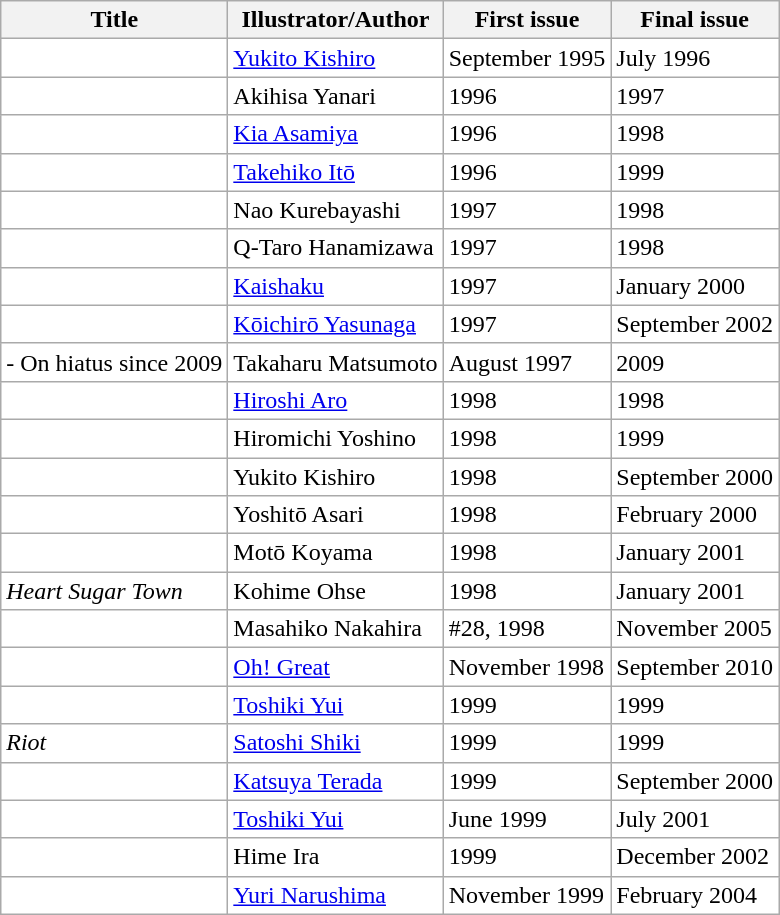<table class="wikitable sortable" style="background: #FFF;">
<tr>
<th>Title</th>
<th>Illustrator/Author</th>
<th>First issue</th>
<th>Final issue</th>
</tr>
<tr>
<td></td>
<td><a href='#'>Yukito Kishiro</a></td>
<td>September 1995</td>
<td>July 1996</td>
</tr>
<tr>
<td></td>
<td>Akihisa Yanari</td>
<td>1996</td>
<td>1997</td>
</tr>
<tr>
<td></td>
<td><a href='#'>Kia Asamiya</a></td>
<td>1996</td>
<td>1998</td>
</tr>
<tr>
<td></td>
<td><a href='#'>Takehiko Itō</a></td>
<td>1996</td>
<td>1999</td>
</tr>
<tr>
<td></td>
<td>Nao Kurebayashi</td>
<td>1997</td>
<td>1998</td>
</tr>
<tr>
<td></td>
<td>Q-Taro Hanamizawa</td>
<td>1997</td>
<td>1998</td>
</tr>
<tr>
<td></td>
<td><a href='#'>Kaishaku</a></td>
<td>1997</td>
<td>January 2000</td>
</tr>
<tr>
<td></td>
<td><a href='#'>Kōichirō Yasunaga</a></td>
<td>1997</td>
<td>September 2002</td>
</tr>
<tr>
<td> - On hiatus since 2009</td>
<td>Takaharu Matsumoto</td>
<td>August 1997</td>
<td>2009</td>
</tr>
<tr>
<td></td>
<td><a href='#'>Hiroshi Aro</a></td>
<td>1998</td>
<td>1998</td>
</tr>
<tr>
<td></td>
<td>Hiromichi Yoshino</td>
<td>1998</td>
<td>1999</td>
</tr>
<tr>
<td></td>
<td>Yukito Kishiro</td>
<td>1998</td>
<td>September 2000</td>
</tr>
<tr>
<td></td>
<td>Yoshitō Asari</td>
<td>1998</td>
<td>February 2000</td>
</tr>
<tr>
<td></td>
<td>Motō Koyama</td>
<td>1998</td>
<td>January 2001</td>
</tr>
<tr>
<td><em>Heart Sugar Town</em></td>
<td>Kohime Ohse</td>
<td>1998</td>
<td>January 2001</td>
</tr>
<tr>
<td></td>
<td>Masahiko Nakahira</td>
<td>#28, 1998</td>
<td>November 2005</td>
</tr>
<tr>
<td></td>
<td><a href='#'>Oh! Great</a></td>
<td>November 1998</td>
<td>September 2010</td>
</tr>
<tr>
<td></td>
<td><a href='#'>Toshiki Yui</a></td>
<td>1999</td>
<td>1999</td>
</tr>
<tr>
<td><em>Riot</em></td>
<td><a href='#'>Satoshi Shiki</a></td>
<td>1999</td>
<td>1999</td>
</tr>
<tr>
<td></td>
<td><a href='#'>Katsuya Terada</a></td>
<td>1999</td>
<td>September 2000</td>
</tr>
<tr>
<td></td>
<td><a href='#'>Toshiki Yui</a></td>
<td>June 1999</td>
<td>July 2001</td>
</tr>
<tr>
<td></td>
<td>Hime Ira</td>
<td>1999</td>
<td>December 2002</td>
</tr>
<tr>
<td></td>
<td><a href='#'>Yuri Narushima</a></td>
<td>November 1999</td>
<td>February 2004</td>
</tr>
</table>
